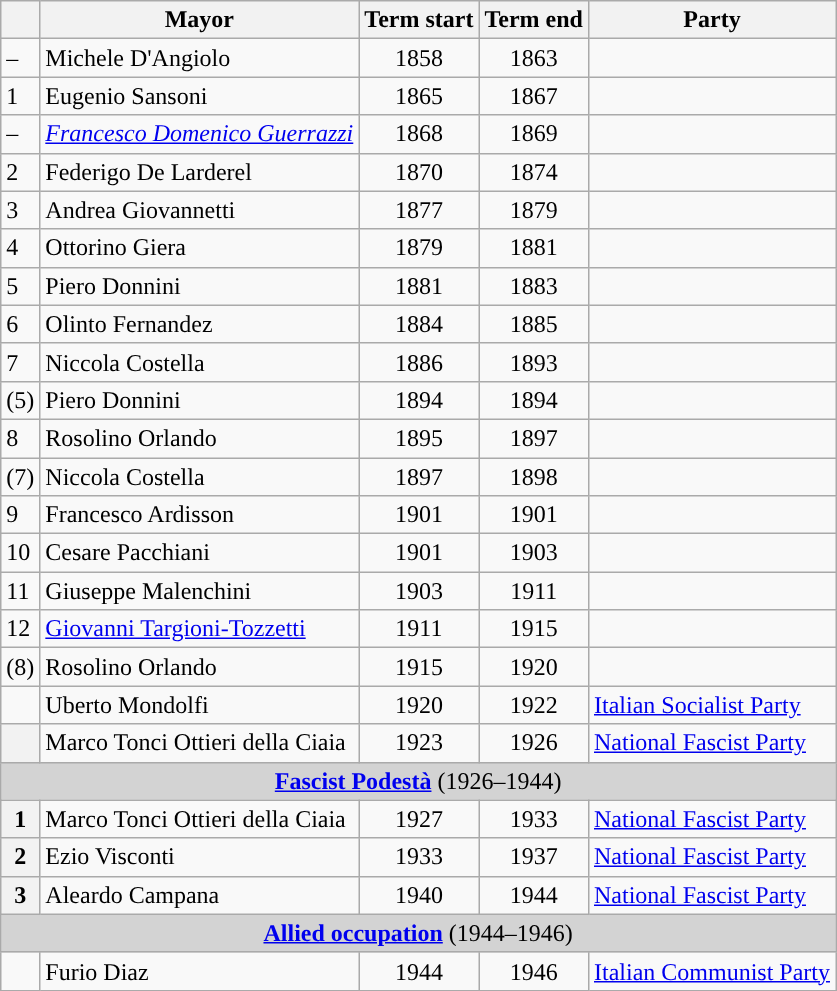<table class="wikitable">
<tr>
<th class=unsortable> </th>
<th>Mayor</th>
<th>Term start</th>
<th>Term end</th>
<th>Party</th>
</tr>
<tr>
<td bgcolor=>–</td>
<td>Michele D'Angiolo</td>
<td align=center>1858</td>
<td align=center>1863</td>
<td></td>
</tr>
<tr>
<td bgcolor=>1</td>
<td>Eugenio Sansoni</td>
<td align=center>1865</td>
<td align=center>1867</td>
<td></td>
</tr>
<tr>
<td bgcolor=>–</td>
<td><em><a href='#'>Francesco Domenico Guerrazzi</a></em></td>
<td align=center>1868</td>
<td align=center>1869</td>
<td></td>
</tr>
<tr>
<td bgcolor=>2</td>
<td>Federigo De Larderel</td>
<td align=center>1870</td>
<td align=center>1874</td>
<td></td>
</tr>
<tr>
<td bgcolor=>3</td>
<td>Andrea Giovannetti</td>
<td align=center>1877</td>
<td align=center>1879</td>
<td></td>
</tr>
<tr>
<td bgcolor=>4</td>
<td>Ottorino Giera</td>
<td align=center>1879</td>
<td align=center>1881</td>
<td></td>
</tr>
<tr>
<td bgcolor=>5</td>
<td>Piero Donnini</td>
<td align=center>1881</td>
<td align=center>1883</td>
<td></td>
</tr>
<tr>
<td bgcolor=>6</td>
<td>Olinto Fernandez</td>
<td align=center>1884</td>
<td align=center>1885</td>
<td></td>
</tr>
<tr>
<td bgcolor=>7</td>
<td>Niccola Costella</td>
<td align=center>1886</td>
<td align=center>1893</td>
<td></td>
</tr>
<tr>
<td bgcolor=>(5)</td>
<td>Piero Donnini</td>
<td align=center>1894</td>
<td align=center>1894</td>
<td></td>
</tr>
<tr>
<td bgcolor=>8</td>
<td>Rosolino Orlando</td>
<td align=center>1895</td>
<td align=center>1897</td>
<td></td>
</tr>
<tr>
<td bgcolor=>(7)</td>
<td>Niccola Costella</td>
<td align=center>1897</td>
<td align=center>1898</td>
<td></td>
</tr>
<tr>
<td bgcolor=>9</td>
<td>Francesco Ardisson</td>
<td align=center>1901</td>
<td align=center>1901</td>
<td></td>
</tr>
<tr>
<td bgcolor=>10</td>
<td>Cesare Pacchiani</td>
<td align=center>1901</td>
<td align=center>1903</td>
<td></td>
</tr>
<tr>
<td bgcolor=>11</td>
<td>Giuseppe Malenchini</td>
<td align=center>1903</td>
<td align=center>1911</td>
<td></td>
</tr>
<tr>
<td bgcolor=>12</td>
<td><a href='#'>Giovanni Targioni-Tozzetti</a></td>
<td align=center>1911</td>
<td align=center>1915</td>
<td></td>
</tr>
<tr>
<td bgcolor=>(8)</td>
<td>Rosolino Orlando</td>
<td align=center>1915</td>
<td align=center>1920</td>
<td></td>
</tr>
<tr>
<td bgcolor=></td>
<td>Uberto Mondolfi</td>
<td align=center>1920</td>
<td align=center>1922</td>
<td><a href='#'>Italian Socialist Party</a></td>
</tr>
<tr>
<th rowspan=1 style="background:"></th>
<td>Marco Tonci Ottieri della Ciaia</td>
<td align=center>1923</td>
<td align=center>1926</td>
<td><a href='#'>National Fascist Party</a></td>
</tr>
<tr>
<td colspan="8" bgcolor="lightgrey" align=center><strong><a href='#'>Fascist Podestà</a></strong> (1926–1944)</td>
</tr>
<tr>
<th rowspan=1 style="background:">1</th>
<td>Marco Tonci Ottieri della Ciaia</td>
<td align=center>1927</td>
<td align=center>1933</td>
<td><a href='#'>National Fascist Party</a></td>
</tr>
<tr>
<th rowspan=1 style="background:">2</th>
<td>Ezio Visconti</td>
<td align=center>1933</td>
<td align=center>1937</td>
<td><a href='#'>National Fascist Party</a></td>
</tr>
<tr>
<th rowspan=1 style="background:">3</th>
<td>Aleardo Campana</td>
<td align=center>1940</td>
<td align=center>1944</td>
<td><a href='#'>National Fascist Party</a></td>
</tr>
<tr>
<td colspan="8" bgcolor="lightgrey" align=center><strong><a href='#'>Allied occupation</a></strong> (1944–1946)</td>
</tr>
<tr>
<td bgcolor=></td>
<td>Furio Diaz</td>
<td align=center>1944</td>
<td align=center>1946</td>
<td><a href='#'>Italian Communist Party</a></td>
</tr>
</table>
